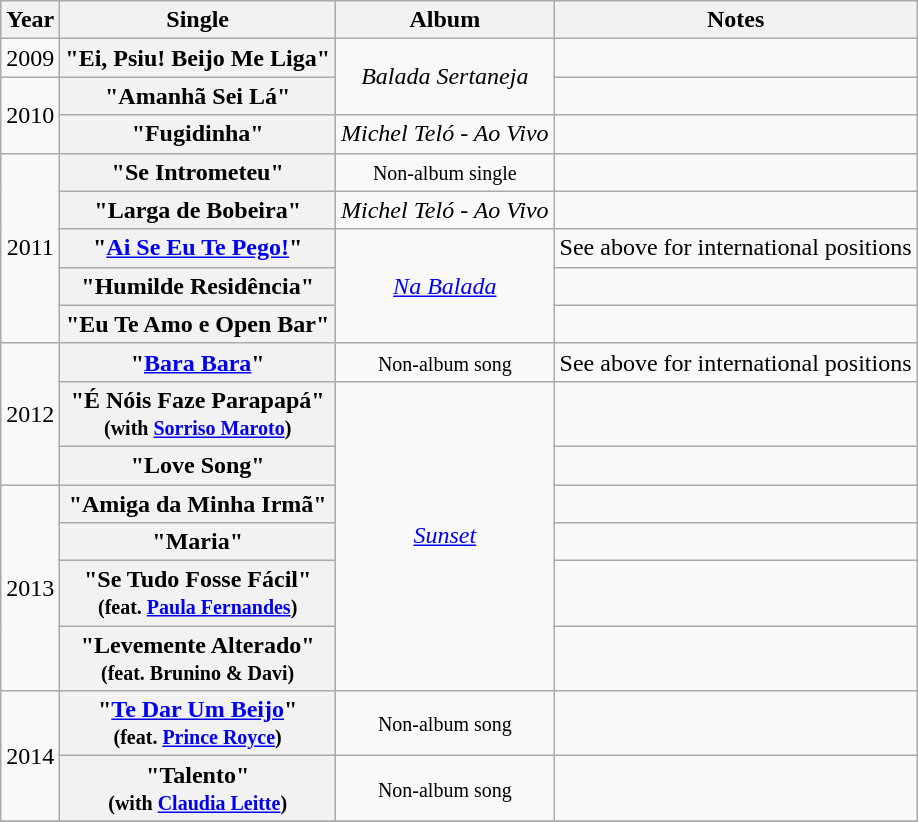<table class="wikitable plainrowheaders" style="text-align:center;">
<tr>
<th scope="col" rowspan="1">Year</th>
<th scope="col" rowspan="1">Single</th>
<th scope="col" rowspan="1">Album</th>
<th scope="col" rowspan="1">Notes</th>
</tr>
<tr>
<td>2009</td>
<th scope="row">"Ei, Psiu! Beijo Me Liga"</th>
<td rowspan="2"><em>Balada Sertaneja</em></td>
<td></td>
</tr>
<tr>
<td rowspan=2>2010</td>
<th scope="row">"Amanhã Sei Lá"</th>
<td></td>
</tr>
<tr>
<th scope="row">"Fugidinha"</th>
<td><em>Michel Teló - Ao Vivo</em></td>
<td></td>
</tr>
<tr>
<td rowspan="5">2011</td>
<th scope="row">"Se Intrometeu"</th>
<td><small>Non-album single</small></td>
<td></td>
</tr>
<tr>
<th scope="row">"Larga de Bobeira"</th>
<td><em>Michel Teló - Ao Vivo</em></td>
<td></td>
</tr>
<tr>
<th scope="row">"<a href='#'>Ai Se Eu Te Pego!</a>"</th>
<td rowspan="3"><em><a href='#'>Na Balada</a></em></td>
<td>See above for international positions</td>
</tr>
<tr>
<th scope="row">"Humilde Residência"</th>
<td></td>
</tr>
<tr>
<th scope="row">"Eu Te Amo e Open Bar"</th>
<td></td>
</tr>
<tr>
<td rowspan="3">2012</td>
<th scope="row">"<a href='#'>Bara Bara</a>"</th>
<td><small>Non-album song</small></td>
<td>See above for international positions</td>
</tr>
<tr>
<th scope="row">"É Nóis Faze Parapapá" <br><small>(with <a href='#'>Sorriso Maroto</a>)</small></th>
<td rowspan="6"><em><a href='#'>Sunset</a></em></td>
<td></td>
</tr>
<tr>
<th scope="row">"Love Song"</th>
<td></td>
</tr>
<tr>
<td rowspan="4">2013</td>
<th scope="row">"Amiga da Minha Irmã"</th>
<td></td>
</tr>
<tr>
<th scope="row">"Maria"</th>
<td></td>
</tr>
<tr>
<th scope="row">"Se Tudo Fosse Fácil"<br><small>(feat. <a href='#'>Paula Fernandes</a>)</small></th>
<td></td>
</tr>
<tr>
<th scope="row">"Levemente Alterado" <br><small>(feat. Brunino & Davi)</small></th>
<td></td>
</tr>
<tr>
<td rowspan="2">2014</td>
<th scope="row">"<a href='#'>Te Dar Um Beijo</a>"<br><small>(feat. <a href='#'>Prince Royce</a>)</small></th>
<td><small>Non-album song</small></td>
<td></td>
</tr>
<tr>
<th scope="row">"Talento" <br><small>(with <a href='#'>Claudia Leitte</a>)</small></th>
<td><small>Non-album song</small></td>
<td></td>
</tr>
<tr>
</tr>
</table>
